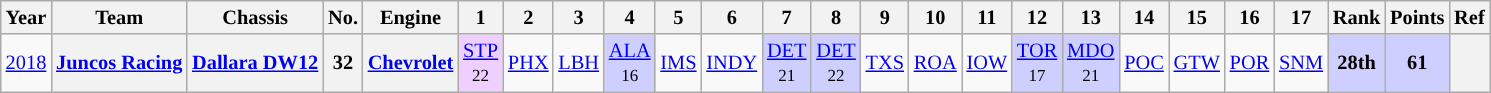<table class="wikitable" style="text-align:center; font-size:85%">
<tr>
<th>Year</th>
<th>Team</th>
<th>Chassis</th>
<th>No.</th>
<th>Engine</th>
<th>1</th>
<th>2</th>
<th>3</th>
<th>4</th>
<th>5</th>
<th>6</th>
<th>7</th>
<th>8</th>
<th>9</th>
<th>10</th>
<th>11</th>
<th>12</th>
<th>13</th>
<th>14</th>
<th>15</th>
<th>16</th>
<th>17</th>
<th>Rank</th>
<th>Points</th>
<th>Ref</th>
</tr>
<tr>
<td><a href='#'>2018</a></td>
<th nowrap><a href='#'>Juncos Racing</a></th>
<th nowrap><a href='#'>Dallara DW12</a></th>
<th>32</th>
<th rowspan=1><a href='#'>Chevrolet</a></th>
<td style="background:#EFCFFF;"><a href='#'>STP</a><br><small>22</small></td>
<td><a href='#'>PHX</a></td>
<td><a href='#'>LBH</a></td>
<td style="background:#CFCFFF;"><a href='#'>ALA</a><br><small>16</small></td>
<td><a href='#'>IMS</a></td>
<td><a href='#'>INDY</a></td>
<td style="background:#CFCFFF;"><a href='#'>DET</a><br><small>21</small></td>
<td style="background:#CFCFFF;"><a href='#'>DET</a><br><small>22</small></td>
<td><a href='#'>TXS</a></td>
<td><a href='#'>ROA</a></td>
<td><a href='#'>IOW</a></td>
<td style="background:#CFCFFF;"><a href='#'>TOR</a><br><small>17</small></td>
<td style="background:#CFCFFF;"><a href='#'>MDO</a><br><small>21</small></td>
<td><a href='#'>POC</a></td>
<td><a href='#'>GTW</a></td>
<td><a href='#'>POR</a></td>
<td><a href='#'>SNM</a></td>
<th style="background:#CFCFFF;">28th</th>
<th style="background:#CFCFFF;">61</th>
<th></th>
</tr>
</table>
